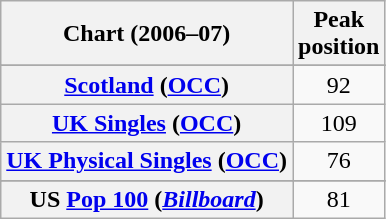<table class="wikitable sortable plainrowheaders" style="text-align:center">
<tr>
<th scope="col">Chart (2006–07)</th>
<th scope="col">Peak<br>position</th>
</tr>
<tr>
</tr>
<tr>
</tr>
<tr>
<th scope="row"><a href='#'>Scotland</a> (<a href='#'>OCC</a>)</th>
<td>92</td>
</tr>
<tr>
<th scope="row"><a href='#'>UK Singles</a> (<a href='#'>OCC</a>)</th>
<td>109</td>
</tr>
<tr>
<th scope="row"><a href='#'>UK Physical Singles</a> (<a href='#'>OCC</a>)</th>
<td>76</td>
</tr>
<tr>
</tr>
<tr>
</tr>
<tr>
</tr>
<tr>
<th scope="row">US <a href='#'>Pop 100</a> (<em><a href='#'>Billboard</a></em>)</th>
<td>81</td>
</tr>
</table>
